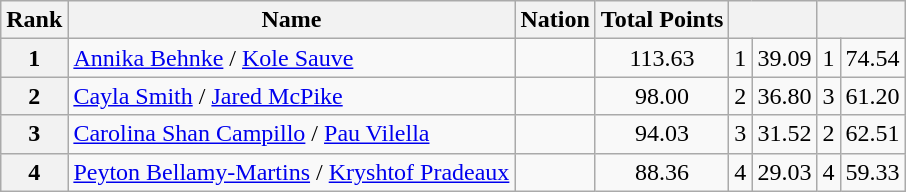<table class="wikitable sortable" style="text-align:center">
<tr>
<th>Rank</th>
<th>Name</th>
<th>Nation</th>
<th>Total Points</th>
<th colspan=2></th>
<th colspan=2></th>
</tr>
<tr>
<th>1</th>
<td align="left"><a href='#'>Annika Behnke</a> / <a href='#'>Kole Sauve</a></td>
<td align="left"></td>
<td>113.63</td>
<td>1</td>
<td>39.09</td>
<td>1</td>
<td>74.54</td>
</tr>
<tr>
<th>2</th>
<td align="left"><a href='#'>Cayla Smith</a> / <a href='#'>Jared McPike</a></td>
<td align="left"></td>
<td>98.00</td>
<td>2</td>
<td>36.80</td>
<td>3</td>
<td>61.20</td>
</tr>
<tr>
<th>3</th>
<td align="left"><a href='#'>Carolina Shan Campillo</a> / <a href='#'>Pau Vilella</a></td>
<td align="left"></td>
<td>94.03</td>
<td>3</td>
<td>31.52</td>
<td>2</td>
<td>62.51</td>
</tr>
<tr>
<th>4</th>
<td align="left"><a href='#'>Peyton Bellamy-Martins</a> / <a href='#'>Kryshtof Pradeaux</a></td>
<td align="left"></td>
<td>88.36</td>
<td>4</td>
<td>29.03</td>
<td>4</td>
<td>59.33</td>
</tr>
</table>
